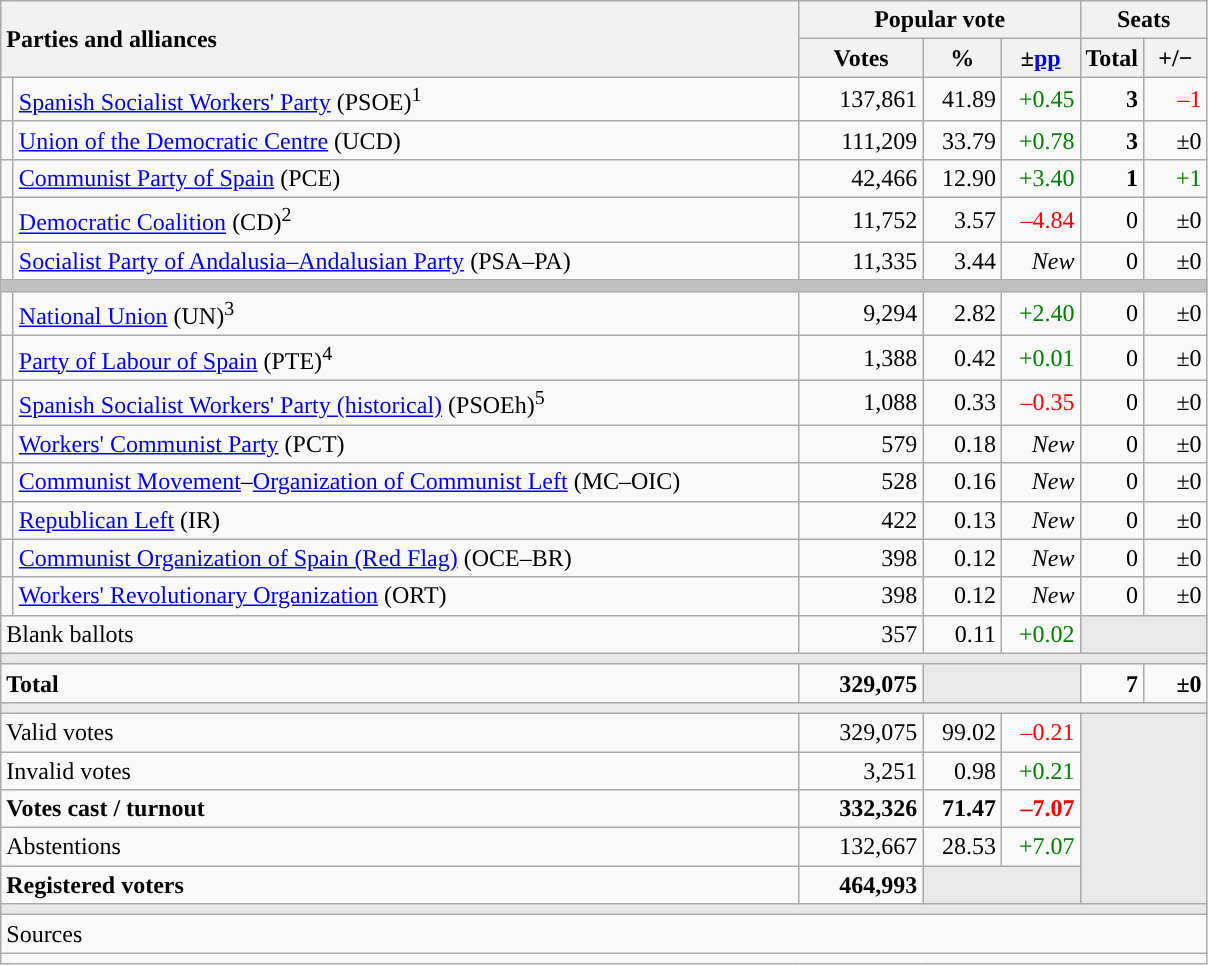<table class="wikitable" style="text-align:right;">
<tr>
<th style="text-align:left;" rowspan="2" colspan="2" width="525">Parties and alliances</th>
<th colspan="3">Popular vote</th>
<th colspan="2">Seats</th>
</tr>
<tr>
<th width="75">Votes</th>
<th width="45">%</th>
<th width="45">±<a href='#'>pp</a></th>
<th width="35">Total</th>
<th width="35">+/−</th>
</tr>
<tr>
<td width="1" style="color:inherit;background:"></td>
<td align="left"><a href='#'>Spanish Socialist Workers' Party</a> (PSOE)<sup>1</sup></td>
<td>137,861</td>
<td>41.89</td>
<td style="color:green;">+0.45</td>
<td><strong>3</strong></td>
<td style="color:red;">–1</td>
</tr>
<tr>
<td style="color:inherit;background:"></td>
<td align="left"><a href='#'>Union of the Democratic Centre</a> (UCD)</td>
<td>111,209</td>
<td>33.79</td>
<td style="color:green;">+0.78</td>
<td><strong>3</strong></td>
<td>±0</td>
</tr>
<tr>
<td style="color:inherit;background:"></td>
<td align="left"><a href='#'>Communist Party of Spain</a> (PCE)</td>
<td>42,466</td>
<td>12.90</td>
<td style="color:green;">+3.40</td>
<td><strong>1</strong></td>
<td style="color:green;">+1</td>
</tr>
<tr>
<td style="color:inherit;background:"></td>
<td align="left"><a href='#'>Democratic Coalition</a> (CD)<sup>2</sup></td>
<td>11,752</td>
<td>3.57</td>
<td style="color:red;">–4.84</td>
<td>0</td>
<td>±0</td>
</tr>
<tr>
<td style="color:inherit;background:"></td>
<td align="left"><a href='#'>Socialist Party of Andalusia–Andalusian Party</a> (PSA–PA)</td>
<td>11,335</td>
<td>3.44</td>
<td><em>New</em></td>
<td>0</td>
<td>±0</td>
</tr>
<tr>
<td colspan="7" bgcolor="#C0C0C0"></td>
</tr>
<tr>
<td style="color:inherit;background:"></td>
<td align="left"><a href='#'>National Union</a> (UN)<sup>3</sup></td>
<td>9,294</td>
<td>2.82</td>
<td style="color:green;">+2.40</td>
<td>0</td>
<td>±0</td>
</tr>
<tr>
<td style="color:inherit;background:"></td>
<td align="left"><a href='#'>Party of Labour of Spain</a> (PTE)<sup>4</sup></td>
<td>1,388</td>
<td>0.42</td>
<td style="color:green;">+0.01</td>
<td>0</td>
<td>±0</td>
</tr>
<tr>
<td style="color:inherit;background:"></td>
<td align="left"><a href='#'>Spanish Socialist Workers' Party (historical)</a> (PSOEh)<sup>5</sup></td>
<td>1,088</td>
<td>0.33</td>
<td style="color:red;">–0.35</td>
<td>0</td>
<td>±0</td>
</tr>
<tr>
<td style="color:inherit;background:"></td>
<td align="left"><a href='#'>Workers' Communist Party</a> (PCT)</td>
<td>579</td>
<td>0.18</td>
<td><em>New</em></td>
<td>0</td>
<td>±0</td>
</tr>
<tr>
<td style="color:inherit;background:"></td>
<td align="left"><a href='#'>Communist Movement</a>–<a href='#'>Organization of Communist Left</a> (MC–OIC)</td>
<td>528</td>
<td>0.16</td>
<td><em>New</em></td>
<td>0</td>
<td>±0</td>
</tr>
<tr>
<td style="color:inherit;background:"></td>
<td align="left"><a href='#'>Republican Left</a> (IR)</td>
<td>422</td>
<td>0.13</td>
<td><em>New</em></td>
<td>0</td>
<td>±0</td>
</tr>
<tr>
<td style="color:inherit;background:"></td>
<td align="left"><a href='#'>Communist Organization of Spain (Red Flag)</a> (OCE–BR)</td>
<td>398</td>
<td>0.12</td>
<td><em>New</em></td>
<td>0</td>
<td>±0</td>
</tr>
<tr>
<td style="color:inherit;background:"></td>
<td align="left"><a href='#'>Workers' Revolutionary Organization</a> (ORT)</td>
<td>398</td>
<td>0.12</td>
<td><em>New</em></td>
<td>0</td>
<td>±0</td>
</tr>
<tr>
<td align="left" colspan="2">Blank ballots</td>
<td>357</td>
<td>0.11</td>
<td style="color:green;">+0.02</td>
<td bgcolor="#E9E9E9" colspan="2"></td>
</tr>
<tr>
<td colspan="7" bgcolor="#E9E9E9"></td>
</tr>
<tr style="font-weight:bold;">
<td align="left" colspan="2">Total</td>
<td>329,075</td>
<td bgcolor="#E9E9E9" colspan="2"></td>
<td>7</td>
<td>±0</td>
</tr>
<tr>
<td colspan="7" bgcolor="#E9E9E9"></td>
</tr>
<tr>
<td align="left" colspan="2">Valid votes</td>
<td>329,075</td>
<td>99.02</td>
<td style="color:red;">–0.21</td>
<td bgcolor="#E9E9E9" colspan="2" rowspan="5"></td>
</tr>
<tr>
<td align="left" colspan="2">Invalid votes</td>
<td>3,251</td>
<td>0.98</td>
<td style="color:green;">+0.21</td>
</tr>
<tr style="font-weight:bold;">
<td align="left" colspan="2">Votes cast / turnout</td>
<td>332,326</td>
<td>71.47</td>
<td style="color:red;">–7.07</td>
</tr>
<tr>
<td align="left" colspan="2">Abstentions</td>
<td>132,667</td>
<td>28.53</td>
<td style="color:green;">+7.07</td>
</tr>
<tr style="font-weight:bold;">
<td align="left" colspan="2">Registered voters</td>
<td>464,993</td>
<td bgcolor="#E9E9E9" colspan="2"></td>
</tr>
<tr>
<td colspan="7" bgcolor="#E9E9E9"></td>
</tr>
<tr>
<td align="left" colspan="7">Sources</td>
</tr>
<tr>
<td colspan="7" style="text-align:left; max-width:790px;"></td>
</tr>
</table>
